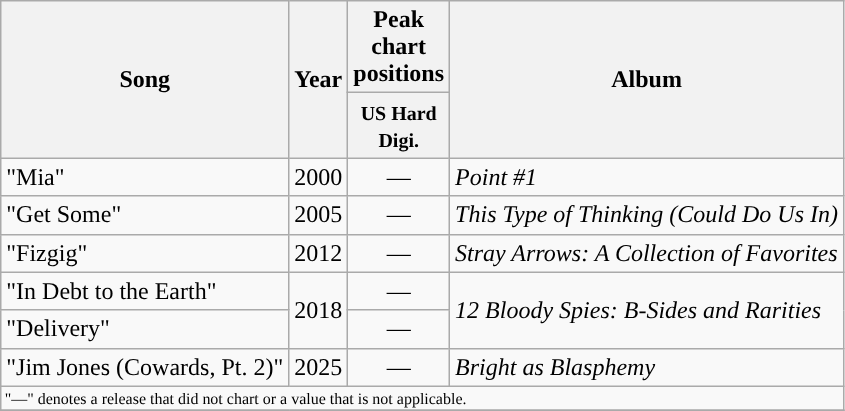<table class=wikitable>
<tr>
<th scope="col" rowspan="2">Song</th>
<th scope="col" rowspan="2">Year</th>
<th scope="col">Peak chart positions</th>
<th scope="col" rowspan="2">Album</th>
</tr>
<tr>
<th width="30"><small>US Hard Digi.</small></th>
</tr>
<tr>
<td>"Mia"</td>
<td>2000</td>
<td style="text-align:center;">—</td>
<td><em>Point #1</em></td>
</tr>
<tr>
<td>"Get Some"</td>
<td>2005</td>
<td style="text-align:center;">—</td>
<td><em>This Type of Thinking (Could Do Us In)</em></td>
</tr>
<tr>
<td>"Fizgig"</td>
<td>2012</td>
<td style="text-align:center;">—</td>
<td><em>Stray Arrows: A Collection of Favorites</em></td>
</tr>
<tr>
<td>"In Debt to the Earth"</td>
<td rowspan="2">2018</td>
<td style="text-align:center;">—</td>
<td rowspan="2"><em>12 Bloody Spies: B-Sides and Rarities</em></td>
</tr>
<tr>
<td>"Delivery"</td>
<td style="text-align:center;">—</td>
</tr>
<tr>
<td>"Jim Jones (Cowards, Pt. 2)"</td>
<td>2025</td>
<td style="text-align:center;">—</td>
<td><em>Bright as Blasphemy</em></td>
</tr>
<tr>
<td colspan="4" style="font-size: 8pt">"—" denotes a release that did not chart or a value that is not applicable.</td>
</tr>
<tr>
</tr>
</table>
